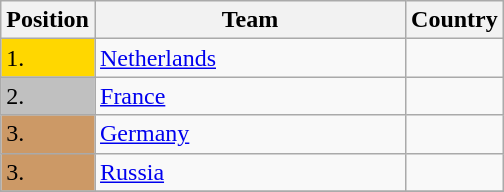<table class=wikitable>
<tr>
<th width=10>Position</th>
<th width=200>Team</th>
<th>Country</th>
</tr>
<tr cv>
<td bgcolor=gold>1.</td>
<td><a href='#'>Netherlands</a></td>
<td></td>
</tr>
<tr>
<td bgcolor="silver">2.</td>
<td><a href='#'>France</a></td>
<td></td>
</tr>
<tr>
<td bgcolor="CC9966">3.</td>
<td><a href='#'>Germany</a></td>
<td></td>
</tr>
<tr>
<td bgcolor="CC9966">3.</td>
<td><a href='#'>Russia</a></td>
<td></td>
</tr>
<tr>
</tr>
</table>
